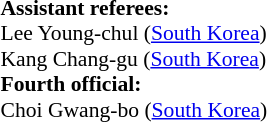<table width=100% style="font-size: 90%">
<tr>
<td><br><strong>Assistant referees:</strong>
<br>Lee Young-chul (<a href='#'>South Korea</a>)
<br>Kang Chang-gu (<a href='#'>South Korea</a>)
<br><strong>Fourth official:</strong>
<br>Choi Gwang-bo (<a href='#'>South Korea</a>)</td>
</tr>
</table>
